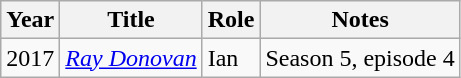<table class="wikitable">
<tr>
<th>Year</th>
<th>Title</th>
<th>Role</th>
<th>Notes</th>
</tr>
<tr>
<td>2017</td>
<td><em><a href='#'>Ray Donovan</a></em></td>
<td>Ian</td>
<td>Season 5, episode 4</td>
</tr>
</table>
